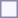<table style="border:1px solid #8888aa; background-color:#f7f8ff; padding:5px; font-size:95%; margin: 0px 12px 12px 0px;">
</table>
